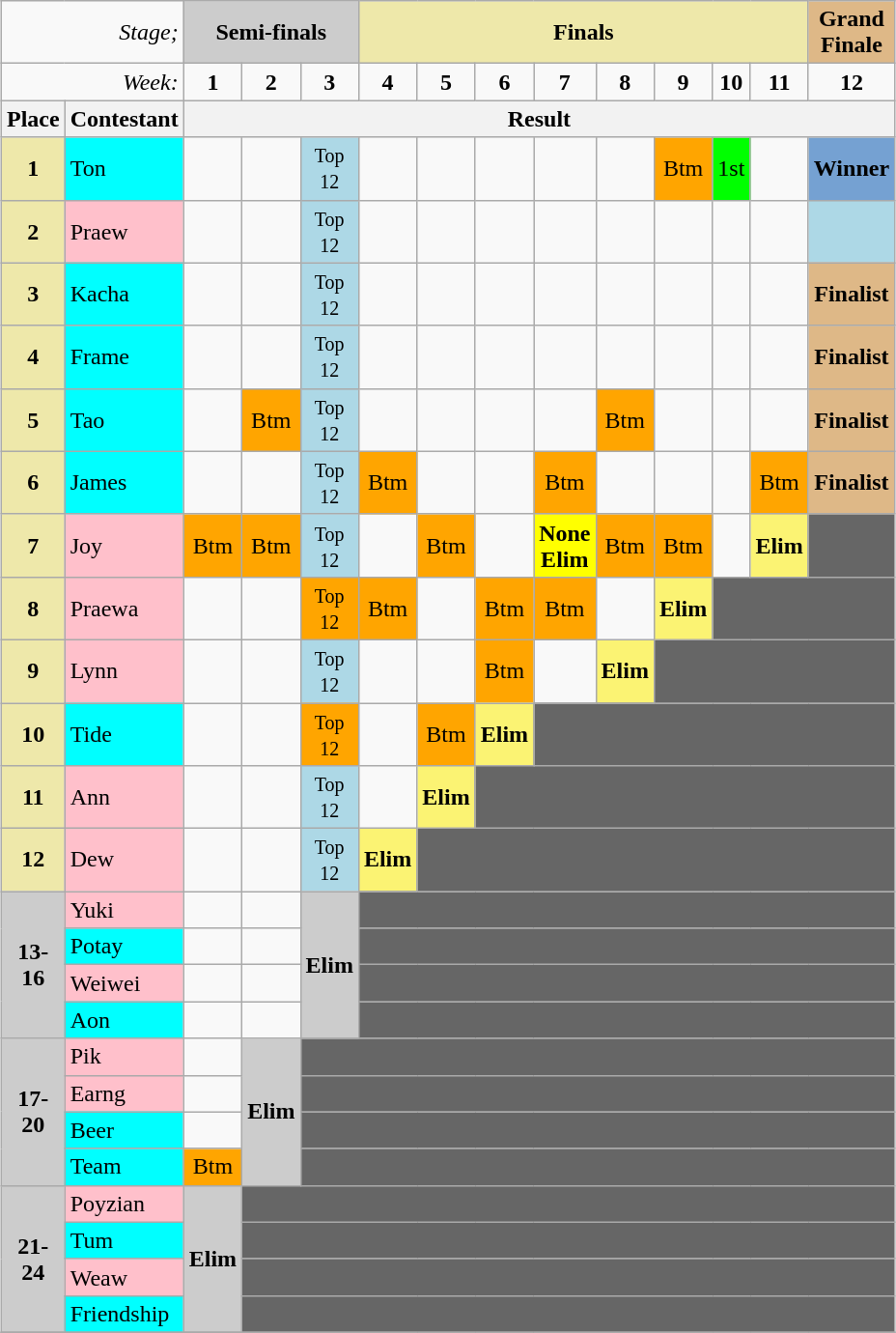<table class="wikitable" width=40% style="margin:1em auto;">
<tr>
<td width=30% colspan="2" align="right"><em>Stage;</em></td>
<td colspan="3" bgcolor="CCCCCC" align="Center"><strong>Semi-finals</strong></td>
<td colspan="8" bgcolor="palegoldenrod" align="Center"><strong>Finals</strong></td>
<td colspan="1" bgcolor="DEB887" align="Center"><strong>Grand Finale</strong></td>
</tr>
<tr>
<td colspan="2" align="right"><em>Week:</em></td>
<td align="center"><strong>1</strong></td>
<td align="center"><strong>2</strong></td>
<td align="center"><strong>3</strong></td>
<td align="center"><strong>4</strong></td>
<td align="center"><strong>5</strong></td>
<td align="center"><strong>6</strong></td>
<td align="center"><strong>7</strong></td>
<td align="center"><strong>8</strong></td>
<td align="center"><strong>9</strong></td>
<td align="center"><strong>10</strong></td>
<td align="center"><strong>11</strong></td>
<td align="center"><strong>12</strong></td>
</tr>
<tr>
<th>Place</th>
<th>Contestant</th>
<th colspan="12" align="center">Result</th>
</tr>
<tr>
<td align="center" bgcolor="palegoldenrod"><strong>1</strong></td>
<td bgcolor="cyan">Ton</td>
<td></td>
<td></td>
<td bgcolor="lightblue" align="center"><small>Top 12</small></td>
<td></td>
<td></td>
<td></td>
<td></td>
<td></td>
<td bgcolor="orange" align="center">Btm</td>
<td bgcolor="lime" align="center">1st</td>
<td></td>
<td style="color:black; text-align:center; background-color:#75A1D2"><strong>Winner</strong></td>
</tr>
<tr>
<td align="center" bgcolor="palegoldenrod"><strong>2</strong></td>
<td bgcolor="pink">Praew</td>
<td></td>
<td></td>
<td bgcolor="lightblue" align="center"><small>Top 12</small></td>
<td></td>
<td></td>
<td></td>
<td></td>
<td></td>
<td></td>
<td></td>
<td></td>
<td bgcolor="lightblue" align="center"></td>
</tr>
<tr>
<td align="center" bgcolor="palegoldenrod"><strong>3</strong></td>
<td bgcolor="cyan">Kacha</td>
<td></td>
<td></td>
<td bgcolor="lightblue" align="center"><small>Top 12</small></td>
<td></td>
<td></td>
<td></td>
<td></td>
<td></td>
<td></td>
<td></td>
<td></td>
<td bgcolor="#DEB887" align="center"><strong>Finalist</strong></td>
</tr>
<tr>
<td align="center" bgcolor="palegoldenrod"><strong>4</strong></td>
<td bgcolor="cyan">Frame</td>
<td></td>
<td></td>
<td bgcolor="lightblue" align="center"><small>Top 12</small></td>
<td></td>
<td></td>
<td></td>
<td></td>
<td></td>
<td></td>
<td></td>
<td></td>
<td bgcolor="#DEB887" align="center"><strong>Finalist</strong></td>
</tr>
<tr>
<td align="center" bgcolor="palegoldenrod"><strong>5</strong></td>
<td bgcolor="cyan">Tao</td>
<td></td>
<td bgcolor="orange" align="center">Btm</td>
<td bgcolor="lightblue" align="center"><small>Top 12</small></td>
<td></td>
<td></td>
<td></td>
<td></td>
<td bgcolor="orange" align="center">Btm</td>
<td></td>
<td></td>
<td></td>
<td bgcolor="#DEB887" align="center"><strong>Finalist</strong></td>
</tr>
<tr>
<td align="center" bgcolor="palegoldenrod"><strong>6</strong></td>
<td bgcolor="cyan">James</td>
<td></td>
<td></td>
<td bgcolor="lightblue" align="center"><small>Top 12</small></td>
<td bgcolor="orange" align="center">Btm</td>
<td></td>
<td></td>
<td bgcolor="orange" align="center">Btm</td>
<td></td>
<td></td>
<td></td>
<td bgcolor="orange" align="center">Btm</td>
<td bgcolor="#DEB887" align="center"><strong>Finalist</strong></td>
</tr>
<tr>
<td align="center" bgcolor="palegoldenrod"><strong>7</strong></td>
<td bgcolor="pink">Joy</td>
<td bgcolor="orange" align="center">Btm</td>
<td bgcolor="orange" align="center">Btm</td>
<td bgcolor="lightblue" align="center"><small>Top 12</small></td>
<td></td>
<td bgcolor="orange" align="center">Btm</td>
<td></td>
<td bgcolor="yellow" align="center"><strong>None Elim</strong></td>
<td bgcolor="orange" align="center">Btm</td>
<td bgcolor="orange" align="center">Btm</td>
<td></td>
<td bgcolor="FBF373" align="center"><strong>Elim</strong></td>
<td colspan="6" bgcolor="666666"></td>
</tr>
<tr>
<td align="center" bgcolor="palegoldenrod"><strong>8</strong></td>
<td bgcolor="pink">Praewa</td>
<td></td>
<td></td>
<td bgcolor="orange" align="center"><small>Top 12</small></td>
<td bgcolor="orange" align="center">Btm</td>
<td></td>
<td bgcolor="orange" align="center">Btm</td>
<td bgcolor="orange" align="center">Btm</td>
<td></td>
<td bgcolor="FBF373" align="center"><strong>Elim</strong></td>
<td colspan="6" bgcolor="666666"></td>
</tr>
<tr>
<td align="center" bgcolor="palegoldenrod"><strong>9</strong></td>
<td bgcolor="pink">Lynn</td>
<td></td>
<td></td>
<td bgcolor="lightblue" align="center"><small>Top 12</small></td>
<td></td>
<td></td>
<td bgcolor="orange" align="center">Btm</td>
<td></td>
<td bgcolor="FBF373" align="center"><strong>Elim</strong></td>
<td colspan="6" bgcolor="666666"></td>
</tr>
<tr>
<td align="center" bgcolor="palegoldenrod"><strong>10</strong></td>
<td bgcolor="cyan">Tide</td>
<td></td>
<td></td>
<td bgcolor="orange" align="center"><small>Top 12</small></td>
<td></td>
<td bgcolor="orange" align="center">Btm</td>
<td bgcolor="FBF373" align="center"><strong>Elim</strong></td>
<td colspan="6" bgcolor="666666"></td>
</tr>
<tr>
<td align="center" bgcolor="palegoldenrod"><strong>11</strong></td>
<td bgcolor="pink">Ann</td>
<td></td>
<td></td>
<td bgcolor="lightblue" align="center"><small>Top 12</small></td>
<td></td>
<td bgcolor="FBF373" align="center"><strong>Elim</strong></td>
<td colspan="7" bgcolor="666666"></td>
</tr>
<tr>
<td align="center" bgcolor="palegoldenrod"><strong>12</strong></td>
<td bgcolor="pink">Dew</td>
<td></td>
<td></td>
<td bgcolor="lightblue" align="center"><small>Top 12</small></td>
<td bgcolor="FBF373" align="center"><strong>Elim</strong></td>
<td colspan="8" bgcolor="666666"></td>
</tr>
<tr>
<td align="center" bgcolor="#CCCCCC" rowspan="4"><strong>13-16</strong></td>
<td bgcolor="pink">Yuki</td>
<td></td>
<td></td>
<td bgcolor="#CCCCCC" align="center" rowspan=4><strong>Elim</strong></td>
<td colspan="9" bgcolor="666666"></td>
</tr>
<tr>
<td bgcolor="cyan">Potay</td>
<td></td>
<td></td>
<td colspan="9" bgcolor="666666"></td>
</tr>
<tr>
<td bgcolor="pink">Weiwei</td>
<td></td>
<td></td>
<td colspan="9" bgcolor="666666"></td>
</tr>
<tr>
<td bgcolor="cyan">Aon</td>
<td></td>
<td></td>
<td colspan="9" bgcolor="666666"></td>
</tr>
<tr>
<td align="center" bgcolor="#CCCCCC" rowspan="4"><strong>17-20</strong></td>
<td bgcolor="pink">Pik</td>
<td></td>
<td bgcolor="#CCCCCC" align="center" rowspan=4><strong>Elim</strong></td>
<td colspan="10" bgcolor="666666"></td>
</tr>
<tr>
<td bgcolor="pink">Earng</td>
<td></td>
<td colspan="10" bgcolor="666666"></td>
</tr>
<tr>
<td bgcolor="cyan">Beer</td>
<td></td>
<td colspan="10" bgcolor="666666"></td>
</tr>
<tr>
<td bgcolor="cyan">Team</td>
<td bgcolor="orange" align="center">Btm</td>
<td colspan="10" bgcolor="666666"></td>
</tr>
<tr>
<td align="center" bgcolor="#CCCCCC" rowspan="4"><strong>21-24</strong></td>
<td bgcolor="pink">Poyzian</td>
<td bgcolor="#CCCCCC" align="center" rowspan=4><strong>Elim</strong></td>
<td colspan="11" bgcolor="666666"></td>
</tr>
<tr>
<td bgcolor="cyan">Tum</td>
<td colspan="11" bgcolor="666666"></td>
</tr>
<tr>
<td bgcolor="pink">Weaw</td>
<td colspan="11" bgcolor="666666"></td>
</tr>
<tr>
<td bgcolor="cyan">Friendship</td>
<td colspan="11" bgcolor="666666"></td>
</tr>
<tr>
</tr>
</table>
